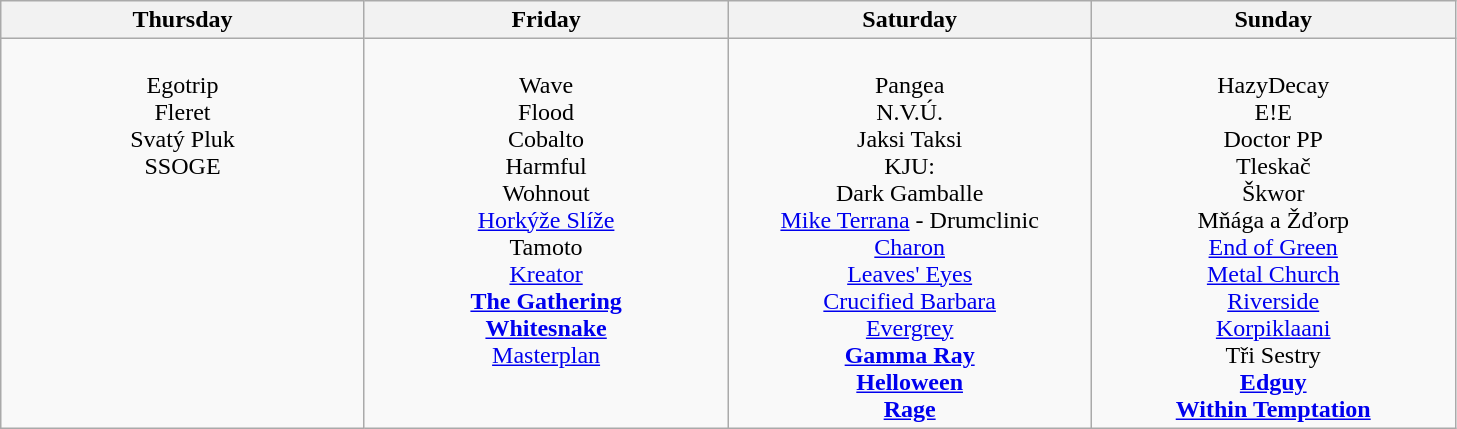<table class="wikitable">
<tr>
<th>Thursday</th>
<th>Friday</th>
<th>Saturday</th>
<th>Sunday</th>
</tr>
<tr>
<td valign="top" align="center" width=235><br>Egotrip<br>
Fleret<br>
Svatý Pluk<br>
SSOGE<br></td>
<td valign="top" align="center" width=235><br>Wave <br>
Flood <br>
Cobalto <br>
Harmful <br>
Wohnout <br>
<a href='#'>Horkýže Slíže</a> <br>
Tamoto<br>
<a href='#'>Kreator</a><br>
<strong><a href='#'>The Gathering</a></strong><br>
<strong><a href='#'>Whitesnake</a></strong><br>
<a href='#'>Masterplan</a><br></td>
<td valign="top" align="center" width=235><br>Pangea<br>
N.V.Ú.<br>
Jaksi Taksi<br>
KJU:<br>
Dark Gamballe <br>
<a href='#'>Mike Terrana</a> - Drumclinic<br>
<a href='#'>Charon</a><br>
<a href='#'>Leaves' Eyes</a><br>
<a href='#'>Crucified Barbara</a><br>
<a href='#'>Evergrey</a><br>
<strong><a href='#'>Gamma Ray</a><br></strong>
<strong><a href='#'>Helloween</a></strong><br>
<strong><a href='#'>Rage</a></strong><br></td>
<td valign="top" align="center" width=235><br>HazyDecay<br>
E!E<br>
Doctor PP<br>
Tleskač<br>
Škwor<br>
Mňága a Žďorp<br>
<a href='#'>End of Green</a><br>
<a href='#'>Metal Church</a><br>
<a href='#'>Riverside</a><br>
<a href='#'>Korpiklaani</a><br>
Tři Sestry<br>
<strong><a href='#'>Edguy</a></strong><br>
<strong><a href='#'>Within Temptation</a></strong><br></td>
</tr>
</table>
